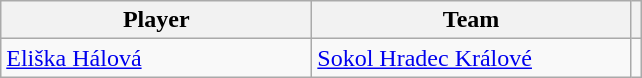<table class="wikitable" style="text-align: center;">
<tr>
<th style="width:200px;">Player</th>
<th style="width:205px;">Team</th>
<th></th>
</tr>
<tr>
<td align=left> <a href='#'>Eliška Hálová</a></td>
<td align=left> <a href='#'>Sokol Hradec Králové</a></td>
<td></td>
</tr>
</table>
